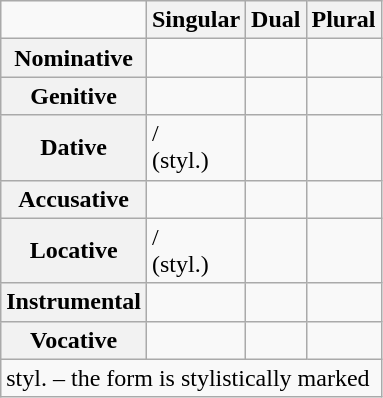<table class="wikitable">
<tr>
<td></td>
<th>Singular</th>
<th>Dual</th>
<th>Plural</th>
</tr>
<tr>
<th>Nominative</th>
<td></td>
<td></td>
<td></td>
</tr>
<tr>
<th>Genitive</th>
<td></td>
<td></td>
<td></td>
</tr>
<tr>
<th>Dative</th>
<td> /<br> (styl.)</td>
<td></td>
<td></td>
</tr>
<tr>
<th>Accusative</th>
<td></td>
<td></td>
<td></td>
</tr>
<tr>
<th>Locative</th>
<td> /<br> (styl.)</td>
<td></td>
<td></td>
</tr>
<tr>
<th>Instrumental</th>
<td></td>
<td></td>
<td></td>
</tr>
<tr>
<th>Vocative</th>
<td></td>
<td></td>
<td></td>
</tr>
<tr>
<td colspan="4">styl. – the form is stylistically marked</td>
</tr>
</table>
